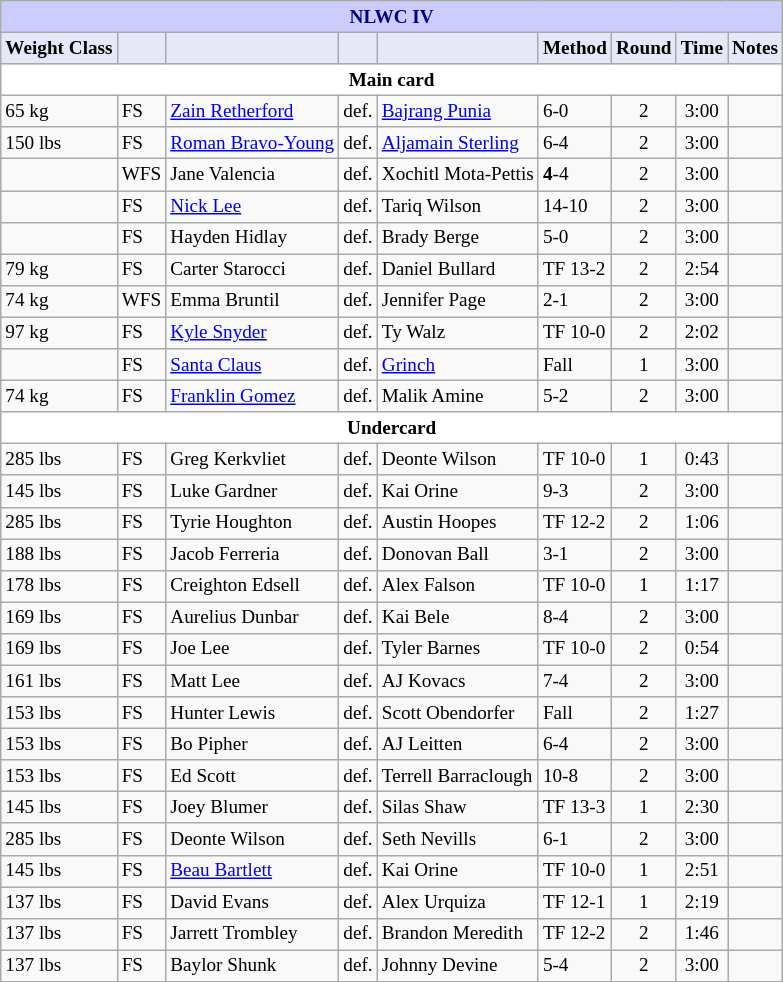<table class="wikitable" style="font-size: 80%;">
<tr>
<th colspan="9" style="background-color: #ccf; color: #000080; text-align: center;"><strong>NLWC IV</strong></th>
</tr>
<tr>
<th colspan="1" style="background-color: #E6E8FA; color: #000000; text-align: center;">Weight Class</th>
<th colspan="1" style="background-color: #E6E8FA; color: #000000; text-align: center;"></th>
<th colspan="1" style="background-color: #E6E8FA; color: #000000; text-align: center;"></th>
<th colspan="1" style="background-color: #E6E8FA; color: #000000; text-align: center;"></th>
<th colspan="1" style="background-color: #E6E8FA; color: #000000; text-align: center;"></th>
<th colspan="1" style="background-color: #E6E8FA; color: #000000; text-align: center;">Method</th>
<th colspan="1" style="background-color: #E6E8FA; color: #000000; text-align: center;">Round</th>
<th colspan="1" style="background-color: #E6E8FA; color: #000000; text-align: center;">Time</th>
<th colspan="1" style="background-color: #E6E8FA; color: #000000; text-align: center;">Notes</th>
</tr>
<tr>
<th style=background:white colspan=9>Main card</th>
</tr>
<tr>
<td>65 kg</td>
<td>FS</td>
<td> <a href='#'>Zain Retherford</a></td>
<td>def.</td>
<td> <a href='#'>Bajrang Punia</a></td>
<td>6-0</td>
<td align=center>2</td>
<td align=center>3:00</td>
<td></td>
</tr>
<tr>
<td>150 lbs</td>
<td>FS</td>
<td> <a href='#'>Roman Bravo-Young</a></td>
<td>def.</td>
<td> <a href='#'>Aljamain Sterling</a></td>
<td>6-4</td>
<td align=center>2</td>
<td align=center>3:00</td>
<td></td>
</tr>
<tr>
<td></td>
<td>WFS</td>
<td> Jane Valencia</td>
<td>def.</td>
<td> Xochitl Mota-Pettis</td>
<td><strong>4</strong>-4</td>
<td align=center>2</td>
<td align=center>3:00</td>
<td></td>
</tr>
<tr>
<td></td>
<td>FS</td>
<td> <a href='#'>Nick Lee</a></td>
<td>def.</td>
<td> Tariq Wilson</td>
<td>14-10</td>
<td align=center>2</td>
<td align=center>3:00</td>
<td></td>
</tr>
<tr>
<td></td>
<td>FS</td>
<td> Hayden Hidlay</td>
<td>def.</td>
<td> Brady Berge</td>
<td>5-0</td>
<td align=center>2</td>
<td align=center>3:00</td>
<td></td>
</tr>
<tr>
<td>79 kg</td>
<td>FS</td>
<td> Carter Starocci</td>
<td>def.</td>
<td> Daniel Bullard</td>
<td>TF 13-2</td>
<td align=center>2</td>
<td align=center>2:54</td>
<td></td>
</tr>
<tr>
<td>74 kg</td>
<td>WFS</td>
<td> Emma Bruntil</td>
<td>def.</td>
<td> Jennifer Page</td>
<td>2-1</td>
<td align=center>2</td>
<td align=center>3:00</td>
<td></td>
</tr>
<tr>
<td>97 kg</td>
<td>FS</td>
<td> <a href='#'>Kyle Snyder</a></td>
<td>def.</td>
<td> Ty Walz</td>
<td>TF 10-0</td>
<td align=center>2</td>
<td align=center>2:02</td>
<td></td>
</tr>
<tr>
<td></td>
<td>FS</td>
<td><a href='#'>Santa Claus</a></td>
<td>def.</td>
<td><a href='#'>Grinch</a></td>
<td>Fall</td>
<td align=center>1</td>
<td align=center>3:00</td>
<td></td>
</tr>
<tr>
<td>74 kg</td>
<td>FS</td>
<td> <a href='#'>Franklin Gomez</a></td>
<td>def.</td>
<td> Malik Amine</td>
<td>5-2</td>
<td align=center>2</td>
<td align=center>3:00</td>
<td></td>
</tr>
<tr>
<th style=background:white colspan=9>Undercard</th>
</tr>
<tr>
<td>285 lbs</td>
<td>FS</td>
<td> Greg Kerkvliet</td>
<td>def.</td>
<td> Deonte Wilson</td>
<td>TF 10-0</td>
<td align=center>1</td>
<td align=center>0:43</td>
<td></td>
</tr>
<tr>
<td>145 lbs</td>
<td>FS</td>
<td> Luke Gardner</td>
<td>def.</td>
<td> Kai Orine</td>
<td>9-3</td>
<td align=center>2</td>
<td align=center>3:00</td>
<td></td>
</tr>
<tr>
<td>285 lbs</td>
<td>FS</td>
<td> Tyrie Houghton</td>
<td>def.</td>
<td> Austin Hoopes</td>
<td>TF 12-2</td>
<td align=center>2</td>
<td align=center>1:06</td>
<td></td>
</tr>
<tr>
<td>188 lbs</td>
<td>FS</td>
<td> Jacob Ferreria</td>
<td>def.</td>
<td> Donovan Ball</td>
<td>3-1</td>
<td align=center>2</td>
<td align=center>3:00</td>
<td></td>
</tr>
<tr>
<td>178 lbs</td>
<td>FS</td>
<td> Creighton Edsell</td>
<td>def.</td>
<td> Alex Falson</td>
<td>TF 10-0</td>
<td align=center>1</td>
<td align=center>1:17</td>
<td></td>
</tr>
<tr>
<td>169 lbs</td>
<td>FS</td>
<td> Aurelius Dunbar</td>
<td>def.</td>
<td> Kai Bele</td>
<td>8-4</td>
<td align=center>2</td>
<td align=center>3:00</td>
<td></td>
</tr>
<tr>
<td>169 lbs</td>
<td>FS</td>
<td> Joe Lee</td>
<td>def.</td>
<td> Tyler Barnes</td>
<td>TF 10-0</td>
<td align=center>2</td>
<td align=center>0:54</td>
<td></td>
</tr>
<tr>
<td>161 lbs</td>
<td>FS</td>
<td> Matt Lee</td>
<td>def.</td>
<td> AJ Kovacs</td>
<td>7-4</td>
<td align=center>2</td>
<td align=center>3:00</td>
<td></td>
</tr>
<tr>
<td>153 lbs</td>
<td>FS</td>
<td> Hunter Lewis</td>
<td>def.</td>
<td> Scott Obendorfer</td>
<td>Fall</td>
<td align=center>2</td>
<td align=center>1:27</td>
<td></td>
</tr>
<tr>
<td>153 lbs</td>
<td>FS</td>
<td> Bo Pipher</td>
<td>def.</td>
<td> AJ Leitten</td>
<td>6-4</td>
<td align=center>2</td>
<td align=center>3:00</td>
<td></td>
</tr>
<tr>
<td>153 lbs</td>
<td>FS</td>
<td> Ed Scott</td>
<td>def.</td>
<td> Terrell Barraclough</td>
<td>10-8</td>
<td align=center>2</td>
<td align=center>3:00</td>
<td></td>
</tr>
<tr>
<td>145 lbs</td>
<td>FS</td>
<td> Joey Blumer</td>
<td>def.</td>
<td> Silas Shaw</td>
<td>TF 13-3</td>
<td align=center>1</td>
<td align=center>2:30</td>
<td></td>
</tr>
<tr>
<td>285 lbs</td>
<td>FS</td>
<td> Deonte Wilson</td>
<td>def.</td>
<td> Seth Nevills</td>
<td>6-1</td>
<td align=center>2</td>
<td align=center>3:00</td>
<td></td>
</tr>
<tr>
<td>145 lbs</td>
<td>FS</td>
<td> <a href='#'>Beau Bartlett</a></td>
<td>def.</td>
<td> Kai Orine</td>
<td>TF 10-0</td>
<td align=center>1</td>
<td align=center>2:51</td>
<td></td>
</tr>
<tr>
<td>137 lbs</td>
<td>FS</td>
<td> David Evans</td>
<td>def.</td>
<td> Alex Urquiza</td>
<td>TF 12-1</td>
<td align=center>1</td>
<td align=center>2:19</td>
<td></td>
</tr>
<tr>
<td>137 lbs</td>
<td>FS</td>
<td> Jarrett Trombley</td>
<td>def.</td>
<td> Brandon Meredith</td>
<td>TF 12-2</td>
<td align=center>2</td>
<td align=center>1:46</td>
<td></td>
</tr>
<tr>
<td>137 lbs</td>
<td>FS</td>
<td> Baylor Shunk</td>
<td>def.</td>
<td> Johnny Devine</td>
<td>5-4</td>
<td align=center>2</td>
<td align=center>3:00</td>
<td></td>
</tr>
</table>
